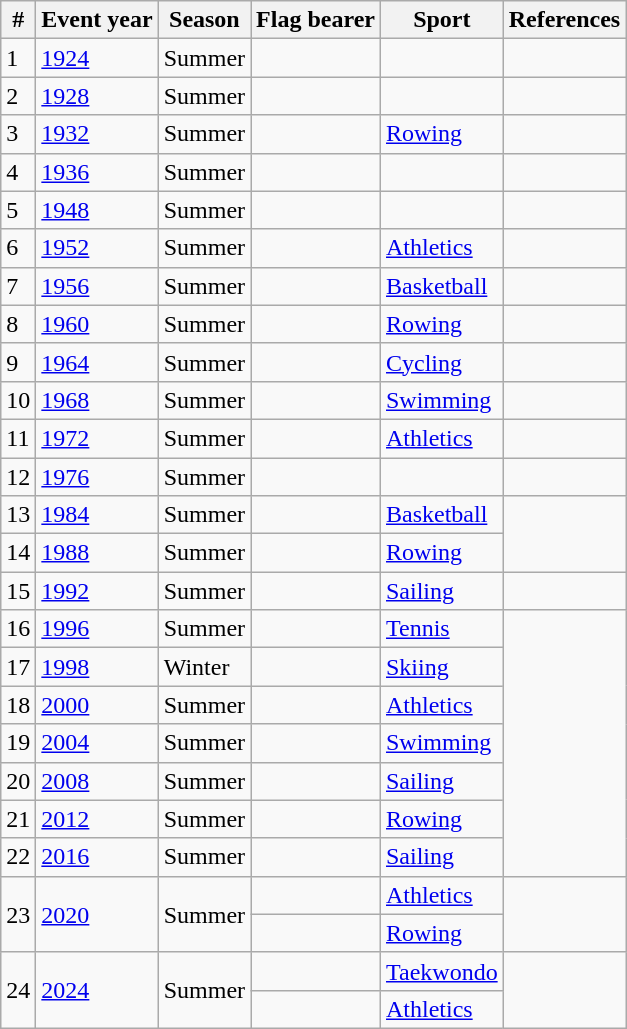<table class="wikitable sortable">
<tr>
<th>#</th>
<th>Event year</th>
<th>Season</th>
<th>Flag bearer</th>
<th>Sport</th>
<th>References</th>
</tr>
<tr>
<td>1</td>
<td><a href='#'>1924</a></td>
<td>Summer</td>
<td></td>
<td></td>
<td></td>
</tr>
<tr>
<td>2</td>
<td><a href='#'>1928</a></td>
<td>Summer</td>
<td></td>
<td></td>
<td></td>
</tr>
<tr>
<td>3</td>
<td><a href='#'>1932</a></td>
<td>Summer</td>
<td></td>
<td><a href='#'>Rowing</a></td>
<td></td>
</tr>
<tr>
<td>4</td>
<td><a href='#'>1936</a></td>
<td>Summer</td>
<td></td>
<td></td>
<td></td>
</tr>
<tr>
<td>5</td>
<td><a href='#'>1948</a></td>
<td>Summer</td>
<td></td>
<td></td>
<td></td>
</tr>
<tr>
<td>6</td>
<td><a href='#'>1952</a></td>
<td>Summer</td>
<td></td>
<td><a href='#'>Athletics</a></td>
<td></td>
</tr>
<tr>
<td>7</td>
<td><a href='#'>1956</a></td>
<td>Summer</td>
<td></td>
<td><a href='#'>Basketball</a></td>
<td></td>
</tr>
<tr>
<td>8</td>
<td><a href='#'>1960</a></td>
<td>Summer</td>
<td></td>
<td><a href='#'>Rowing</a></td>
<td></td>
</tr>
<tr>
<td>9</td>
<td><a href='#'>1964</a></td>
<td>Summer</td>
<td></td>
<td><a href='#'>Cycling</a></td>
<td></td>
</tr>
<tr>
<td>10</td>
<td><a href='#'>1968</a></td>
<td>Summer</td>
<td></td>
<td><a href='#'>Swimming</a></td>
<td></td>
</tr>
<tr>
<td>11</td>
<td><a href='#'>1972</a></td>
<td>Summer</td>
<td></td>
<td><a href='#'>Athletics</a></td>
<td></td>
</tr>
<tr>
<td>12</td>
<td><a href='#'>1976</a></td>
<td>Summer</td>
<td></td>
<td></td>
<td></td>
</tr>
<tr>
<td>13</td>
<td><a href='#'>1984</a></td>
<td>Summer</td>
<td></td>
<td><a href='#'>Basketball</a></td>
<td rowspan=2></td>
</tr>
<tr>
<td>14</td>
<td><a href='#'>1988</a></td>
<td>Summer</td>
<td></td>
<td><a href='#'>Rowing</a></td>
</tr>
<tr>
<td>15</td>
<td><a href='#'>1992</a></td>
<td>Summer</td>
<td></td>
<td><a href='#'>Sailing</a></td>
<td></td>
</tr>
<tr>
<td>16</td>
<td><a href='#'>1996</a></td>
<td>Summer</td>
<td></td>
<td><a href='#'>Tennis</a></td>
<td rowspan=7></td>
</tr>
<tr>
<td>17</td>
<td><a href='#'>1998</a></td>
<td>Winter</td>
<td></td>
<td><a href='#'>Skiing</a></td>
</tr>
<tr>
<td>18</td>
<td><a href='#'>2000</a></td>
<td>Summer</td>
<td></td>
<td><a href='#'>Athletics</a></td>
</tr>
<tr>
<td>19</td>
<td><a href='#'>2004</a></td>
<td>Summer</td>
<td></td>
<td><a href='#'>Swimming</a></td>
</tr>
<tr>
<td>20</td>
<td><a href='#'>2008</a></td>
<td>Summer</td>
<td></td>
<td><a href='#'>Sailing</a></td>
</tr>
<tr>
<td>21</td>
<td><a href='#'>2012</a></td>
<td>Summer</td>
<td></td>
<td><a href='#'>Rowing</a></td>
</tr>
<tr>
<td>22</td>
<td><a href='#'>2016</a></td>
<td>Summer</td>
<td></td>
<td><a href='#'>Sailing</a></td>
</tr>
<tr>
<td rowspan=2>23</td>
<td rowspan=2><a href='#'>2020</a></td>
<td rowspan=2>Summer</td>
<td></td>
<td><a href='#'>Athletics</a></td>
<td rowspan=2></td>
</tr>
<tr>
<td></td>
<td><a href='#'>Rowing</a></td>
</tr>
<tr>
<td rowspan=2>24</td>
<td rowspan=2><a href='#'>2024</a></td>
<td rowspan=2>Summer</td>
<td></td>
<td><a href='#'>Taekwondo</a></td>
<td rowspan=2></td>
</tr>
<tr>
<td></td>
<td><a href='#'>Athletics</a></td>
</tr>
</table>
